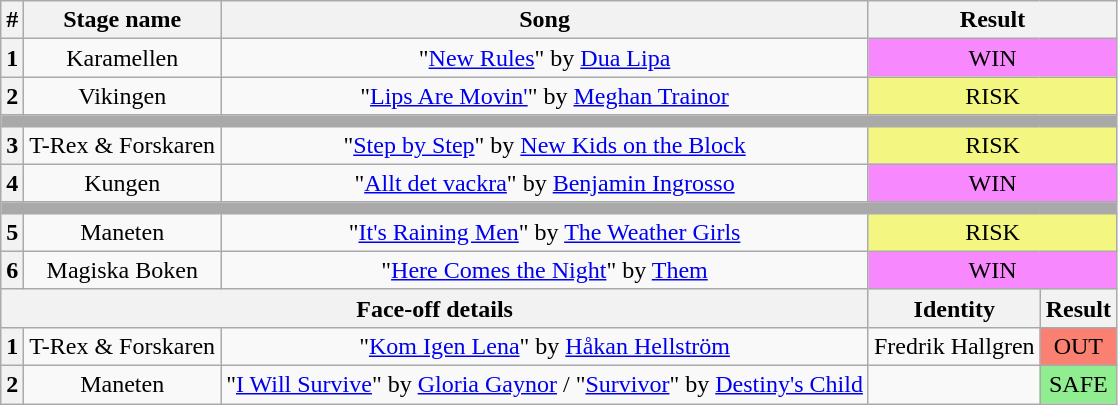<table class="wikitable plainrowheaders" style="text-align: center;">
<tr>
<th>#</th>
<th>Stage name</th>
<th>Song</th>
<th colspan=2>Result</th>
</tr>
<tr>
<th>1</th>
<td>Karamellen</td>
<td>"<a href='#'>New Rules</a>" by <a href='#'>Dua Lipa</a></td>
<td colspan="2" bgcolor="F888FD">WIN</td>
</tr>
<tr>
<th>2</th>
<td>Vikingen</td>
<td>"<a href='#'>Lips Are Movin'</a>" by <a href='#'>Meghan Trainor</a></td>
<td colspan=2 bgcolor=#F3F781>RISK</td>
</tr>
<tr>
<td colspan="5" style="background:darkgray"></td>
</tr>
<tr>
<th>3</th>
<td>T-Rex & Forskaren</td>
<td>"<a href='#'>Step by Step</a>" by <a href='#'>New Kids on the Block</a></td>
<td colspan=2 bgcolor=#F3F781>RISK</td>
</tr>
<tr>
<th>4</th>
<td>Kungen</td>
<td>"<a href='#'>Allt det vackra</a>" by <a href='#'>Benjamin Ingrosso</a></td>
<td colspan="2" bgcolor="F888FD">WIN</td>
</tr>
<tr>
<td colspan="5" style="background:darkgray"></td>
</tr>
<tr>
<th>5</th>
<td>Maneten</td>
<td>"<a href='#'>It's Raining Men</a>" by <a href='#'>The Weather Girls</a></td>
<td colspan=2 bgcolor=#F3F781>RISK</td>
</tr>
<tr>
<th>6</th>
<td>Magiska Boken</td>
<td>"<a href='#'>Here Comes the Night</a>" by <a href='#'>Them</a></td>
<td colspan="2" bgcolor="F888FD">WIN</td>
</tr>
<tr>
<th colspan="3">Face-off details</th>
<th>Identity</th>
<th>Result</th>
</tr>
<tr>
<th>1</th>
<td>T-Rex & Forskaren</td>
<td>"<a href='#'>Kom Igen Lena</a>" by <a href='#'>Håkan Hellström</a></td>
<td>Fredrik Hallgren</td>
<td bgcolor=salmon>OUT</td>
</tr>
<tr>
<th>2</th>
<td>Maneten</td>
<td>"<a href='#'>I Will Survive</a>" by <a href='#'>Gloria Gaynor</a> / "<a href='#'>Survivor</a>" by <a href='#'>Destiny's Child</a></td>
<td></td>
<td bgcolor=lightgreen>SAFE</td>
</tr>
</table>
